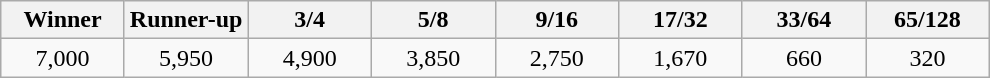<table class="wikitable">
<tr>
<th width=75>Winner</th>
<th width=75>Runner-up</th>
<th width=75>3/4</th>
<th width=75>5/8</th>
<th width=75>9/16</th>
<th width=75>17/32</th>
<th width=75>33/64</th>
<th width=75>65/128</th>
</tr>
<tr>
<td align=center>7,000</td>
<td align=center>5,950</td>
<td align=center>4,900</td>
<td align=center>3,850</td>
<td align=center>2,750</td>
<td align=center>1,670</td>
<td align=center>660</td>
<td align=center>320</td>
</tr>
</table>
